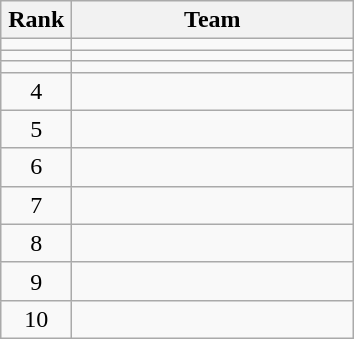<table class="wikitable" style="text-align: center;">
<tr>
<th width=40>Rank</th>
<th width=180>Team</th>
</tr>
<tr>
<td></td>
<td align=left></td>
</tr>
<tr>
<td></td>
<td align=left></td>
</tr>
<tr>
<td></td>
<td align=left></td>
</tr>
<tr>
<td>4</td>
<td align=left></td>
</tr>
<tr>
<td>5</td>
<td align=left></td>
</tr>
<tr>
<td>6</td>
<td align=left></td>
</tr>
<tr>
<td>7</td>
<td align=left></td>
</tr>
<tr>
<td>8</td>
<td align=left></td>
</tr>
<tr>
<td>9</td>
<td align=left></td>
</tr>
<tr>
<td>10</td>
<td align=left></td>
</tr>
</table>
